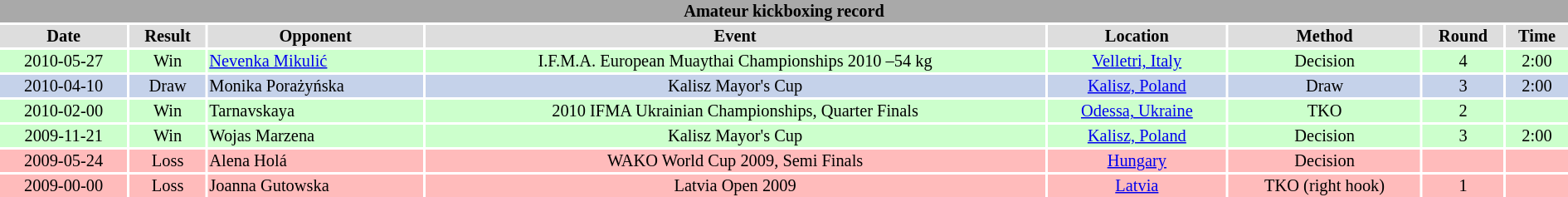<table class="toccolours"  style="width:100%; clear:both; margin:1.5em auto; font-size:85%; text-align:center;">
<tr>
<th colspan="8" style="background:darkGrey;"><span>Amateur kickboxing record</span></th>
</tr>
<tr style="background:#ddd;">
<th>Date</th>
<th>Result</th>
<th>Opponent</th>
<th>Event</th>
<th>Location</th>
<th>Method</th>
<th>Round</th>
<th>Time</th>
</tr>
<tr style="background:#cfc;">
<td>2010-05-27</td>
<td>Win</td>
<td align=left> <a href='#'>Nevenka Mikulić</a></td>
<td>I.F.M.A. European Muaythai Championships 2010 –54 kg </td>
<td><a href='#'>Velletri, Italy</a></td>
<td>Decision</td>
<td>4</td>
<td>2:00</td>
</tr>
<tr style="background:#c5d2ea;">
<td>2010-04-10</td>
<td>Draw</td>
<td align=left> Monika Porażyńska</td>
<td>Kalisz Mayor's Cup</td>
<td><a href='#'>Kalisz, Poland</a></td>
<td>Draw</td>
<td>3</td>
<td>2:00</td>
</tr>
<tr style="background:#cfc;">
<td>2010-02-00</td>
<td>Win</td>
<td align=left> Tarnavskaya</td>
<td>2010 IFMA Ukrainian Championships, Quarter Finals</td>
<td><a href='#'>Odessa, Ukraine</a></td>
<td>TKO</td>
<td>2</td>
<td></td>
</tr>
<tr style="background:#cfc;">
<td>2009-11-21</td>
<td>Win</td>
<td align=left> Wojas Marzena</td>
<td>Kalisz Mayor's Cup</td>
<td><a href='#'>Kalisz, Poland</a></td>
<td>Decision</td>
<td>3</td>
<td>2:00</td>
</tr>
<tr style="background:#fbb;">
<td>2009-05-24</td>
<td>Loss</td>
<td align=left> Alena Holá</td>
<td>WAKO World Cup 2009, Semi Finals</td>
<td><a href='#'>Hungary</a></td>
<td>Decision</td>
<td></td>
<td></td>
</tr>
<tr style="background:#fbb;">
<td>2009-00-00</td>
<td>Loss</td>
<td align=left> Joanna Gutowska</td>
<td>Latvia Open 2009</td>
<td><a href='#'>Latvia</a></td>
<td>TKO (right hook)</td>
<td>1</td>
<td></td>
</tr>
</table>
